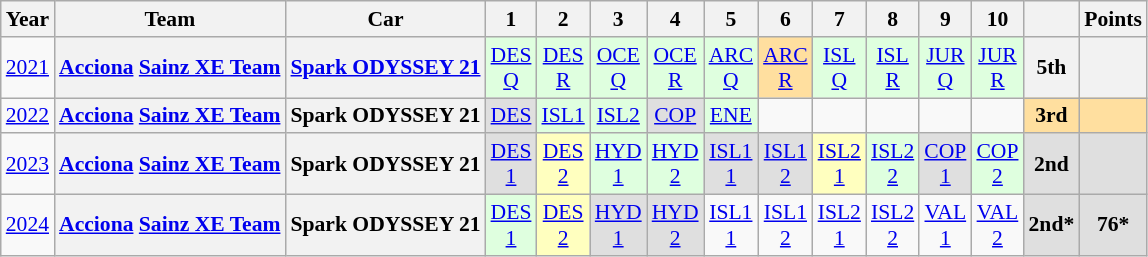<table class="wikitable" style="text-align:center; font-size:90%">
<tr>
<th>Year</th>
<th>Team</th>
<th>Car</th>
<th>1</th>
<th>2</th>
<th>3</th>
<th>4</th>
<th>5</th>
<th>6</th>
<th>7</th>
<th>8</th>
<th>9</th>
<th>10</th>
<th></th>
<th>Points</th>
</tr>
<tr>
<td><a href='#'>2021</a></td>
<th><a href='#'>Acciona</a>  <a href='#'>Sainz XE Team</a></th>
<th><a href='#'>Spark ODYSSEY 21</a></th>
<td style="background:#DFFFDF;"><a href='#'>DES<br>Q</a><br></td>
<td style="background:#DFFFDF;"><a href='#'>DES<br>R</a><br></td>
<td style="background:#DFFFDF;"><a href='#'>OCE<br>Q</a><br></td>
<td style="background:#DFFFDF;"><a href='#'>OCE<br>R</a><br></td>
<td style="background:#DFFFDF;"><a href='#'>ARC<br>Q</a><br></td>
<td style="background:#FFDF9F;"><a href='#'>ARC<br>R</a><br></td>
<td style="background:#DFFFDF;"><a href='#'>ISL<br>Q</a><br></td>
<td style="background:#DFFFDF;"><a href='#'>ISL<br>R</a><br></td>
<td style="background:#DFFFDF;"><a href='#'>JUR<br>Q</a><br></td>
<td style="background:#DFFFDF;"><a href='#'>JUR<br>R</a><br></td>
<th>5th</th>
<th></th>
</tr>
<tr>
<td><a href='#'>2022</a></td>
<th><a href='#'>Acciona</a>  <a href='#'>Sainz XE Team</a></th>
<th>Spark ODYSSEY 21</th>
<td style="background:#DFDFDF;"><a href='#'>DES</a><br></td>
<td style="background:#DFFFDF;"><a href='#'>ISL1</a><br></td>
<td style="background:#DFFFDF;"><a href='#'>ISL2</a><br></td>
<td style="background:#DFDFDF;"><a href='#'>COP</a><br></td>
<td style="background:#DFFFDF;"><a href='#'>ENE</a><br></td>
<td></td>
<td></td>
<td></td>
<td></td>
<td></td>
<th style="background:#FFDF9F;">3rd</th>
<th style="background:#FFDF9F;"></th>
</tr>
<tr>
<td><a href='#'>2023</a></td>
<th><a href='#'>Acciona</a>  <a href='#'>Sainz XE Team</a></th>
<th>Spark ODYSSEY 21</th>
<td style="background:#DFDFDF;"><a href='#'>DES<br>1</a><br></td>
<td style="background:#FFFFBF;"><a href='#'>DES<br>2</a><br></td>
<td style="background:#DFFFDF;"><a href='#'>HYD<br>1</a><br></td>
<td style="background:#DFFFDF;"><a href='#'>HYD<br>2</a><br></td>
<td style="background:#DFDFDF;"><a href='#'>ISL1<br>1</a><br></td>
<td style="background:#DFDFDF;"><a href='#'>ISL1<br>2</a><br></td>
<td style="background:#FFFFBF;"><a href='#'>ISL2<br>1</a><br></td>
<td style="background:#DFFFDF;"><a href='#'>ISL2<br>2</a><br></td>
<td style="background:#DFDFDF;"><a href='#'>COP<br>1</a><br></td>
<td style="background:#DFFFDF;"><a href='#'>COP<br>2</a><br></td>
<th style="background:#DFDFDF;">2nd</th>
<th style="background:#DFDFDF;"></th>
</tr>
<tr>
<td><a href='#'>2024</a></td>
<th><a href='#'>Acciona</a>  <a href='#'>Sainz XE Team</a></th>
<th>Spark ODYSSEY 21</th>
<td style="background:#DFFFDF;"><a href='#'>DES<br>1</a><br></td>
<td style="background:#FFFFBF;"><a href='#'>DES<br>2</a><br></td>
<td style="background:#DFDFDF;"><a href='#'>HYD<br>1</a><br></td>
<td style="background:#DFDFDF;"><a href='#'>HYD<br>2</a><br></td>
<td style="background:#;"><a href='#'>ISL1<br>1</a><br></td>
<td style="background:#;"><a href='#'>ISL1<br>2</a><br></td>
<td style="background:#;"><a href='#'>ISL2<br>1</a><br></td>
<td style="background:#;"><a href='#'>ISL2<br>2</a><br></td>
<td style="background:#;"><a href='#'>VAL<br>1</a><br></td>
<td style="background:#;"><a href='#'>VAL<br>2</a><br></td>
<th style="background:#DFDFDF;">2nd*</th>
<th style="background:#DFDFDF;">76*</th>
</tr>
</table>
